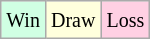<table class="wikitable">
<tr>
<td style="background:#d0ffe3;"><small>Win</small></td>
<td style="background:#ffffdd;"><small>Draw</small></td>
<td style="background:#ffd0e3;"><small>Loss</small></td>
</tr>
</table>
